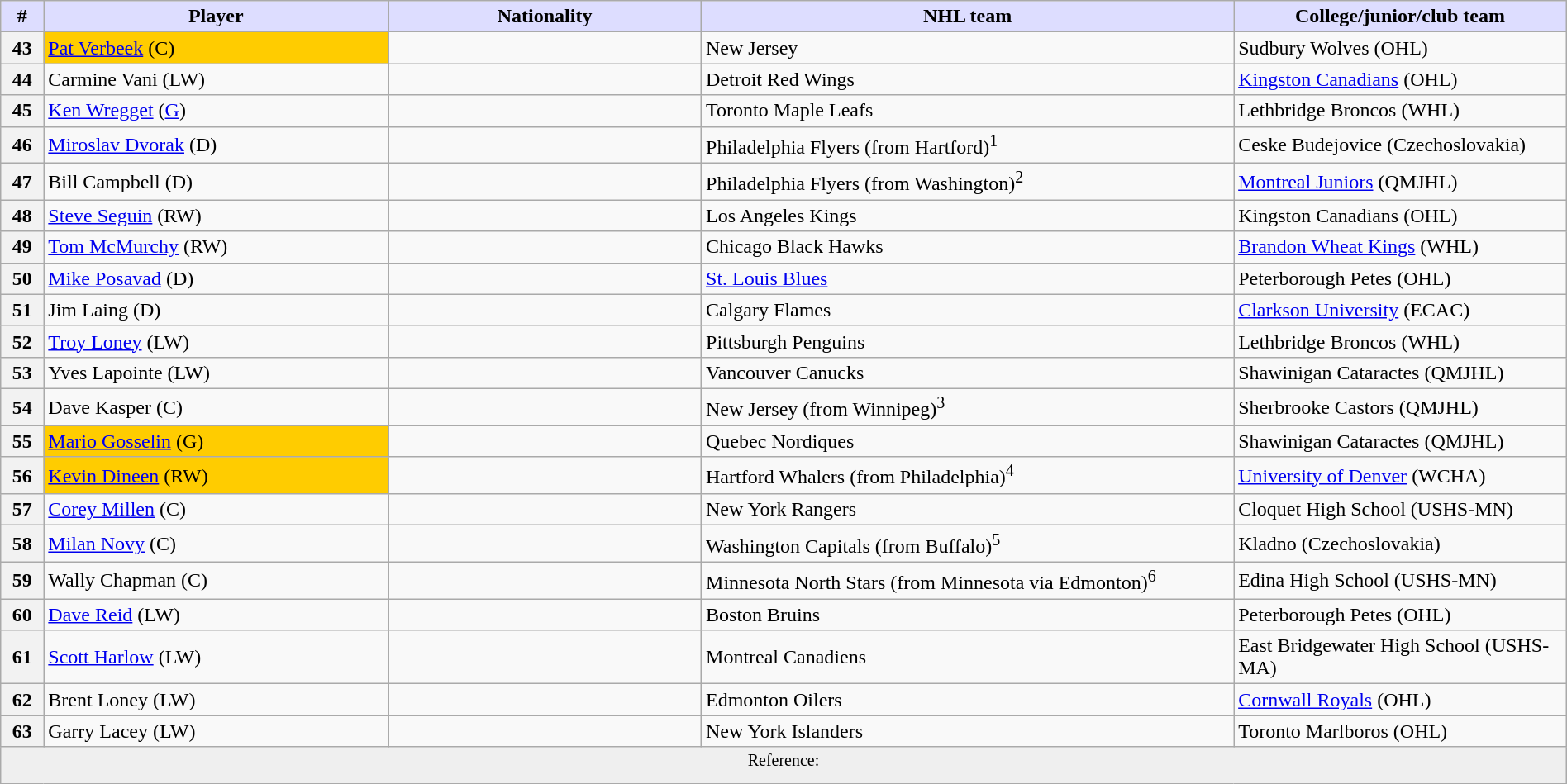<table class="wikitable" style="width: 100%">
<tr>
<th style="background:#ddf; width:2.75%;">#</th>
<th style="background:#ddf; width:22.0%;">Player</th>
<th style="background:#ddf; width:20.0%;">Nationality</th>
<th style="background:#ddf; width:34.0%;">NHL team</th>
<th style="background:#ddf; width:100.0%;">College/junior/club team</th>
</tr>
<tr>
<th>43</th>
<td bgcolor="#FFCC00"><a href='#'>Pat Verbeek</a> (C)</td>
<td></td>
<td>New Jersey</td>
<td>Sudbury Wolves (OHL)</td>
</tr>
<tr>
<th>44</th>
<td>Carmine Vani (LW)</td>
<td></td>
<td>Detroit Red Wings</td>
<td><a href='#'>Kingston Canadians</a> (OHL)</td>
</tr>
<tr>
<th>45</th>
<td><a href='#'>Ken Wregget</a> (<a href='#'>G</a>)</td>
<td></td>
<td>Toronto Maple Leafs</td>
<td>Lethbridge Broncos (WHL)</td>
</tr>
<tr>
<th>46</th>
<td><a href='#'>Miroslav Dvorak</a> (D)</td>
<td></td>
<td>Philadelphia Flyers (from Hartford)<sup>1</sup></td>
<td>Ceske Budejovice (Czechoslovakia)</td>
</tr>
<tr>
<th>47</th>
<td>Bill Campbell (D)</td>
<td></td>
<td>Philadelphia Flyers (from Washington)<sup>2</sup></td>
<td><a href='#'>Montreal Juniors</a> (QMJHL)</td>
</tr>
<tr>
<th>48</th>
<td><a href='#'>Steve Seguin</a> (RW)</td>
<td></td>
<td>Los Angeles Kings</td>
<td>Kingston Canadians (OHL)</td>
</tr>
<tr>
<th>49</th>
<td><a href='#'>Tom McMurchy</a> (RW)</td>
<td></td>
<td>Chicago Black Hawks</td>
<td><a href='#'>Brandon Wheat Kings</a> (WHL)</td>
</tr>
<tr>
<th>50</th>
<td><a href='#'>Mike Posavad</a> (D)</td>
<td></td>
<td><a href='#'>St. Louis Blues</a></td>
<td>Peterborough Petes (OHL)</td>
</tr>
<tr>
<th>51</th>
<td>Jim Laing (D)</td>
<td></td>
<td>Calgary Flames</td>
<td><a href='#'>Clarkson University</a> (ECAC)</td>
</tr>
<tr>
<th>52</th>
<td><a href='#'>Troy Loney</a> (LW)</td>
<td></td>
<td>Pittsburgh Penguins</td>
<td>Lethbridge Broncos (WHL)</td>
</tr>
<tr>
<th>53</th>
<td>Yves Lapointe (LW)</td>
<td></td>
<td>Vancouver Canucks</td>
<td>Shawinigan Cataractes (QMJHL)</td>
</tr>
<tr>
<th>54</th>
<td>Dave Kasper (C)</td>
<td></td>
<td>New Jersey (from Winnipeg)<sup>3</sup></td>
<td>Sherbrooke Castors (QMJHL)</td>
</tr>
<tr>
<th>55</th>
<td bgcolor="#FFCC00"><a href='#'>Mario Gosselin</a> (G)</td>
<td></td>
<td>Quebec Nordiques</td>
<td>Shawinigan Cataractes (QMJHL)</td>
</tr>
<tr>
<th>56</th>
<td bgcolor="#FFCC00"><a href='#'>Kevin Dineen</a> (RW)</td>
<td></td>
<td>Hartford Whalers (from Philadelphia)<sup>4</sup></td>
<td><a href='#'>University of Denver</a> (WCHA)</td>
</tr>
<tr>
<th>57</th>
<td><a href='#'>Corey Millen</a> (C)</td>
<td></td>
<td>New York Rangers</td>
<td>Cloquet High School (USHS-MN)</td>
</tr>
<tr>
<th>58</th>
<td><a href='#'>Milan Novy</a> (C)</td>
<td></td>
<td>Washington Capitals (from Buffalo)<sup>5</sup></td>
<td>Kladno (Czechoslovakia)</td>
</tr>
<tr>
<th>59</th>
<td>Wally Chapman (C)</td>
<td></td>
<td>Minnesota North Stars (from Minnesota via Edmonton)<sup>6</sup></td>
<td>Edina High School (USHS-MN)</td>
</tr>
<tr>
<th>60</th>
<td><a href='#'>Dave Reid</a> (LW)</td>
<td></td>
<td>Boston Bruins</td>
<td>Peterborough Petes (OHL)</td>
</tr>
<tr>
<th>61</th>
<td><a href='#'>Scott Harlow</a> (LW)</td>
<td></td>
<td>Montreal Canadiens</td>
<td>East Bridgewater High School (USHS-MA)</td>
</tr>
<tr>
<th>62</th>
<td>Brent Loney (LW)</td>
<td></td>
<td>Edmonton Oilers</td>
<td><a href='#'>Cornwall Royals</a> (OHL)</td>
</tr>
<tr>
<th>63</th>
<td>Garry Lacey (LW)</td>
<td></td>
<td>New York Islanders</td>
<td>Toronto Marlboros (OHL)</td>
</tr>
<tr>
<td align=center colspan="6" bgcolor="#efefef"><sup>Reference:  </sup></td>
</tr>
</table>
